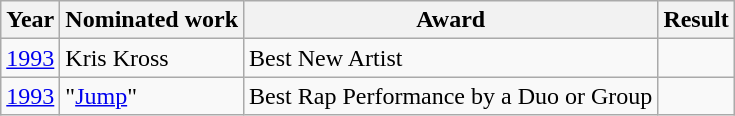<table class="wikitable">
<tr>
<th>Year</th>
<th>Nominated work</th>
<th>Award</th>
<th>Result</th>
</tr>
<tr>
<td align=center><a href='#'>1993</a></td>
<td>Kris Kross</td>
<td>Best New Artist</td>
<td></td>
</tr>
<tr>
<td align=center><a href='#'>1993</a></td>
<td>"<a href='#'>Jump</a>"</td>
<td>Best Rap Performance by a Duo or Group</td>
<td></td>
</tr>
</table>
